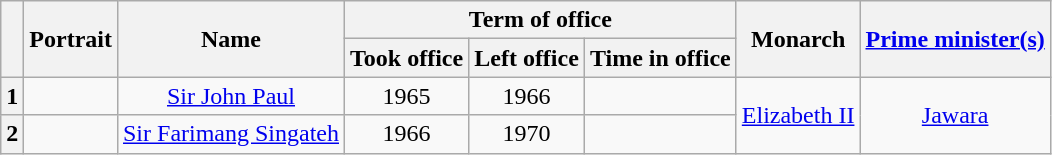<table class="wikitable" style="text-align:center">
<tr>
<th rowspan="2"></th>
<th rowspan="2">Portrait</th>
<th rowspan="2">Name<br></th>
<th colspan="3">Term of office</th>
<th rowspan="2">Monarch</th>
<th rowspan="2"><a href='#'>Prime minister(s)</a></th>
</tr>
<tr>
<th>Took office</th>
<th>Left office</th>
<th>Time in office</th>
</tr>
<tr>
<th>1</th>
<td></td>
<td><a href='#'>Sir John Paul</a><br></td>
<td> 1965</td>
<td> 1966</td>
<td></td>
<td rowspan=2><a href='#'>Elizabeth II</a></td>
<td rowspan=2><a href='#'>Jawara</a></td>
</tr>
<tr>
<th>2</th>
<td></td>
<td><a href='#'>Sir Farimang Singateh</a><br></td>
<td> 1966</td>
<td> 1970</td>
<td></td>
</tr>
</table>
